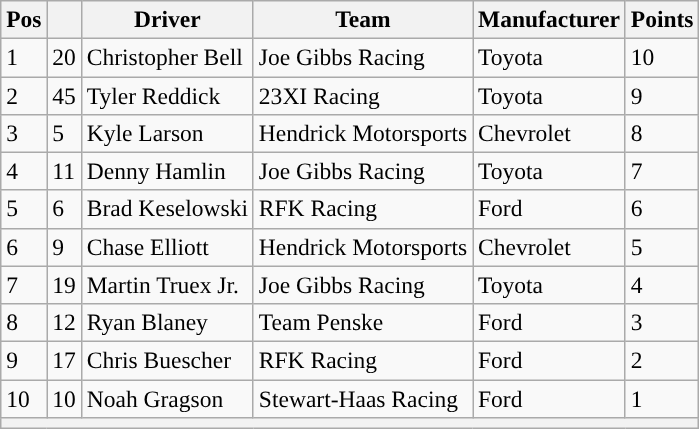<table class="wikitable" style="font-size:98%">
<tr>
<th>Pos</th>
<th></th>
<th>Driver</th>
<th>Team</th>
<th>Manufacturer</th>
<th>Points</th>
</tr>
<tr>
<td>1</td>
<td>20</td>
<td>Christopher Bell</td>
<td>Joe Gibbs Racing</td>
<td>Toyota</td>
<td>10</td>
</tr>
<tr>
<td>2</td>
<td>45</td>
<td>Tyler Reddick</td>
<td>23XI Racing</td>
<td>Toyota</td>
<td>9</td>
</tr>
<tr>
<td>3</td>
<td>5</td>
<td>Kyle Larson</td>
<td>Hendrick Motorsports</td>
<td>Chevrolet</td>
<td>8</td>
</tr>
<tr>
<td>4</td>
<td>11</td>
<td>Denny Hamlin</td>
<td>Joe Gibbs Racing</td>
<td>Toyota</td>
<td>7</td>
</tr>
<tr>
<td>5</td>
<td>6</td>
<td>Brad Keselowski</td>
<td>RFK Racing</td>
<td>Ford</td>
<td>6</td>
</tr>
<tr>
<td>6</td>
<td>9</td>
<td>Chase Elliott</td>
<td>Hendrick Motorsports</td>
<td>Chevrolet</td>
<td>5</td>
</tr>
<tr>
<td>7</td>
<td>19</td>
<td>Martin Truex Jr.</td>
<td>Joe Gibbs Racing</td>
<td>Toyota</td>
<td>4</td>
</tr>
<tr>
<td>8</td>
<td>12</td>
<td>Ryan Blaney</td>
<td>Team Penske</td>
<td>Ford</td>
<td>3</td>
</tr>
<tr>
<td>9</td>
<td>17</td>
<td>Chris Buescher</td>
<td>RFK Racing</td>
<td>Ford</td>
<td>2</td>
</tr>
<tr>
<td>10</td>
<td>10</td>
<td>Noah Gragson</td>
<td>Stewart-Haas Racing</td>
<td>Ford</td>
<td>1</td>
</tr>
<tr>
<th colspan="6"></th>
</tr>
</table>
